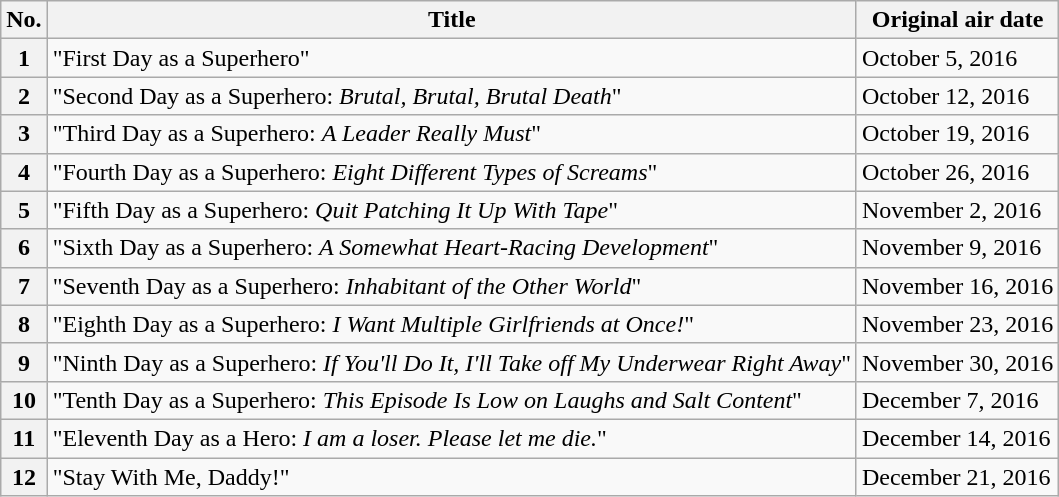<table class="wikitable">
<tr>
<th><abbr>No.</abbr></th>
<th>Title</th>
<th>Original air date</th>
</tr>
<tr>
<th>1</th>
<td>"First Day as a Superhero"</td>
<td>October 5, 2016</td>
</tr>
<tr>
<th>2</th>
<td>"Second Day as a Superhero: <em>Brutal, Brutal, Brutal Death</em>"</td>
<td>October 12, 2016</td>
</tr>
<tr>
<th>3</th>
<td>"Third Day as a Superhero: <em>A Leader Really Must</em>"</td>
<td>October 19, 2016</td>
</tr>
<tr>
<th>4</th>
<td>"Fourth Day as a Superhero: <em>Eight Different Types of Screams</em>"</td>
<td>October 26, 2016</td>
</tr>
<tr>
<th>5</th>
<td>"Fifth Day as a Superhero: <em>Quit Patching It Up With Tape</em>"</td>
<td>November 2, 2016</td>
</tr>
<tr>
<th>6</th>
<td>"Sixth Day as a Superhero: <em>A Somewhat Heart-Racing Development</em>"</td>
<td>November 9, 2016</td>
</tr>
<tr>
<th>7</th>
<td>"Seventh Day as a Superhero: <em>Inhabitant of the Other World</em>"</td>
<td>November 16, 2016</td>
</tr>
<tr>
<th>8</th>
<td>"Eighth Day as a Superhero: <em>I Want Multiple Girlfriends at Once!</em>"</td>
<td>November 23, 2016</td>
</tr>
<tr>
<th>9</th>
<td>"Ninth Day as a Superhero: <em>If You'll Do It, I'll Take off My Underwear Right Away</em>"</td>
<td>November 30, 2016</td>
</tr>
<tr>
<th>10</th>
<td>"Tenth Day as a Superhero: <em>This Episode Is Low on Laughs and Salt Content</em>"</td>
<td>December 7, 2016</td>
</tr>
<tr>
<th>11</th>
<td>"Eleventh Day as a Hero: <em>I am a loser. Please let me die.</em>"</td>
<td>December 14, 2016</td>
</tr>
<tr>
<th>12</th>
<td>"Stay With Me, Daddy!"</td>
<td>December 21, 2016</td>
</tr>
</table>
